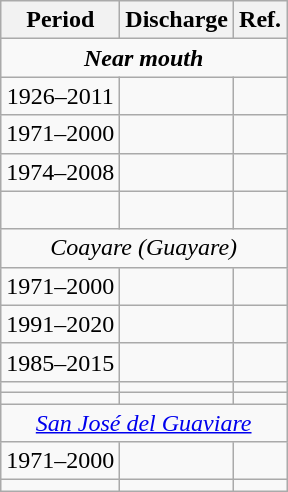<table class="wikitable" style="text-align:center;">
<tr>
<th>Period</th>
<th>Discharge</th>
<th>Ref.</th>
</tr>
<tr>
<td colspan="3"><strong><em>Near mouth</em></strong><br><em></em></td>
</tr>
<tr>
<td>1926–2011</td>
<td></td>
<td></td>
</tr>
<tr>
<td>1971–2000</td>
<td></td>
<td></td>
</tr>
<tr>
<td>1974–2008</td>
<td></td>
<td></td>
</tr>
<tr>
<td></td>
<td><br></td>
<td></td>
</tr>
<tr>
<td colspan="3"><em>Coayare (Guayare)</em><br><em></em></td>
</tr>
<tr>
<td>1971–2000</td>
<td></td>
<td></td>
</tr>
<tr>
<td>1991–2020</td>
<td></td>
<td></td>
</tr>
<tr>
<td>1985–2015</td>
<td></td>
<td></td>
</tr>
<tr>
<td></td>
<td></td>
<td></td>
</tr>
<tr>
<td></td>
<td></td>
<td></td>
</tr>
<tr>
<td colspan="3"><em><a href='#'>San José del Guaviare</a></em></td>
</tr>
<tr>
<td>1971–2000</td>
<td></td>
<td></td>
</tr>
<tr>
<td></td>
<td></td>
<td></td>
</tr>
</table>
